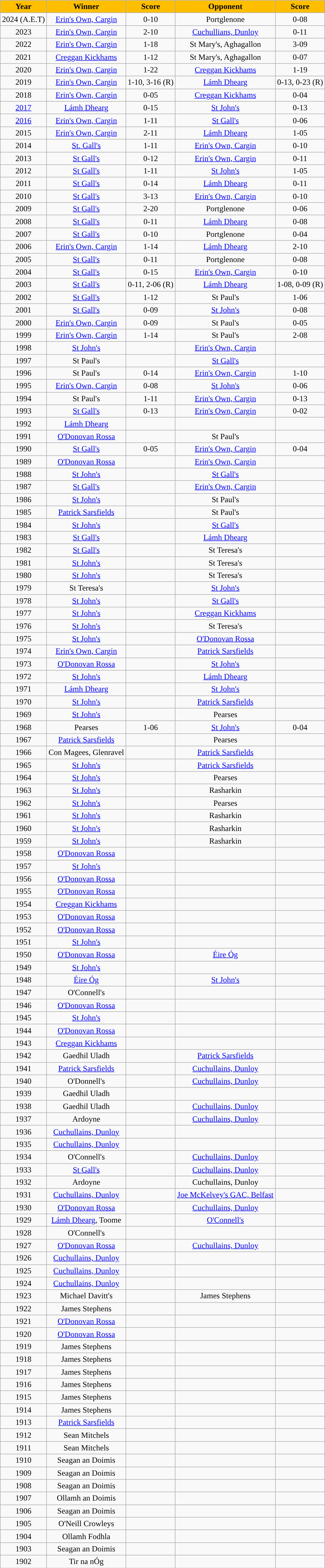<table class="wikitable" style="text-align:center;">
<tr>
<th style="background:#FFBF00;color:black;">Year</th>
<th style="background:#FFBF00;color:black;">Winner</th>
<th style="background:#FFBF00;color:black;">Score</th>
<th style="background:#FFBF00;color:black;">Opponent</th>
<th style="background:#FFBF00;color:black;">Score</th>
</tr>
<tr>
<td>2024 (A.E.T)</td>
<td><a href='#'>Erin's Own, Cargin</a></td>
<td>0-10</td>
<td>Portglenone</td>
<td>0-08</td>
</tr>
<tr>
<td>2023</td>
<td><a href='#'>Erin's Own, Cargin</a></td>
<td>2-10</td>
<td><a href='#'>Cuchullians, Dunloy</a></td>
<td>0-11</td>
</tr>
<tr>
<td>2022</td>
<td><a href='#'>Erin's Own, Cargin</a></td>
<td>1-18</td>
<td>St Mary's, Aghagallon</td>
<td>3-09</td>
</tr>
<tr>
<td>2021</td>
<td><a href='#'>Creggan Kickhams</a></td>
<td>1-12</td>
<td>St Mary's, Aghagallon</td>
<td>0-07</td>
</tr>
<tr>
<td>2020</td>
<td><a href='#'>Erin's Own, Cargin</a></td>
<td>1-22</td>
<td><a href='#'>Creggan Kickhams</a></td>
<td>1-19</td>
</tr>
<tr>
<td>2019</td>
<td><a href='#'>Erin's Own, Cargin</a></td>
<td>1-10, 3-16 (R)</td>
<td><a href='#'>Lámh Dhearg</a></td>
<td>0-13, 0-23 (R)</td>
</tr>
<tr>
<td>2018</td>
<td><a href='#'>Erin's Own, Cargin</a></td>
<td>0-05</td>
<td><a href='#'>Creggan Kickhams</a></td>
<td>0-04</td>
</tr>
<tr https://antrim.gaa.ie/fixtures/senior-football-championship>
<td><a href='#'>2017</a></td>
<td><a href='#'>Lámh Dhearg</a></td>
<td>0-15</td>
<td><a href='#'>St John's</a></td>
<td>0-13</td>
</tr>
<tr>
<td><a href='#'>2016</a></td>
<td><a href='#'>Erin's Own, Cargin</a></td>
<td>1-11</td>
<td><a href='#'>St Gall's</a></td>
<td>0-06</td>
</tr>
<tr>
<td>2015</td>
<td><a href='#'>Erin's Own, Cargin</a></td>
<td>2-11</td>
<td><a href='#'>Lámh Dhearg</a></td>
<td>1-05</td>
</tr>
<tr>
<td>2014</td>
<td><a href='#'>St. Gall's</a></td>
<td>1-11</td>
<td><a href='#'>Erin's Own, Cargin</a></td>
<td>0-10</td>
</tr>
<tr>
<td>2013</td>
<td><a href='#'>St Gall's</a></td>
<td>0-12</td>
<td><a href='#'>Erin's Own, Cargin</a></td>
<td>0-11</td>
</tr>
<tr>
<td>2012</td>
<td><a href='#'>St Gall's</a></td>
<td>1-11</td>
<td><a href='#'>St John's</a></td>
<td>1-05</td>
</tr>
<tr>
<td>2011</td>
<td><a href='#'>St Gall's</a></td>
<td>0-14</td>
<td><a href='#'>Lámh Dhearg</a></td>
<td>0-11</td>
</tr>
<tr>
<td>2010</td>
<td><a href='#'>St Gall's</a></td>
<td>3-13</td>
<td><a href='#'>Erin's Own, Cargin</a></td>
<td>0-10</td>
</tr>
<tr>
<td>2009</td>
<td><a href='#'>St Gall's</a></td>
<td>2-20</td>
<td>Portglenone</td>
<td>0-06</td>
</tr>
<tr>
<td>2008</td>
<td><a href='#'>St Gall's</a></td>
<td>0-11</td>
<td><a href='#'>Lámh Dhearg</a></td>
<td>0-08</td>
</tr>
<tr>
<td>2007</td>
<td><a href='#'>St Gall's</a></td>
<td>0-10</td>
<td>Portglenone</td>
<td>0-04</td>
</tr>
<tr>
<td>2006</td>
<td><a href='#'>Erin's Own, Cargin</a></td>
<td>1-14</td>
<td><a href='#'>Lámh Dhearg</a></td>
<td>2-10</td>
</tr>
<tr>
<td>2005</td>
<td><a href='#'>St Gall's</a></td>
<td>0-11</td>
<td>Portglenone</td>
<td>0-08</td>
</tr>
<tr>
<td>2004</td>
<td><a href='#'>St Gall's</a></td>
<td>0-15</td>
<td><a href='#'>Erin's Own, Cargin</a></td>
<td>0-10</td>
</tr>
<tr>
<td>2003</td>
<td><a href='#'>St Gall's</a></td>
<td>0-11, 2-06 (R)</td>
<td><a href='#'>Lámh Dhearg</a></td>
<td>1-08, 0-09 (R)</td>
</tr>
<tr>
<td>2002</td>
<td><a href='#'>St Gall's</a></td>
<td>1-12</td>
<td>St Paul's</td>
<td>1-06</td>
</tr>
<tr>
<td>2001</td>
<td><a href='#'>St Gall's</a></td>
<td>0-09</td>
<td><a href='#'>St John's</a></td>
<td>0-08</td>
</tr>
<tr>
<td>2000</td>
<td><a href='#'>Erin's Own, Cargin</a></td>
<td>0-09</td>
<td>St Paul's</td>
<td>0-05</td>
</tr>
<tr>
<td>1999</td>
<td><a href='#'>Erin's Own, Cargin</a></td>
<td>1-14</td>
<td>St Paul's</td>
<td>2-08</td>
</tr>
<tr>
<td>1998</td>
<td><a href='#'>St John's</a></td>
<td></td>
<td><a href='#'>Erin's Own, Cargin</a></td>
<td></td>
</tr>
<tr>
<td>1997</td>
<td>St Paul's</td>
<td></td>
<td><a href='#'>St Gall's</a></td>
<td></td>
</tr>
<tr>
<td>1996</td>
<td>St Paul's</td>
<td>0-14</td>
<td><a href='#'>Erin's Own, Cargin</a></td>
<td>1-10</td>
</tr>
<tr>
<td>1995</td>
<td><a href='#'>Erin's Own, Cargin</a></td>
<td>0-08</td>
<td><a href='#'>St John's</a></td>
<td>0-06</td>
</tr>
<tr>
<td>1994</td>
<td>St Paul's</td>
<td>1-11</td>
<td><a href='#'>Erin's Own, Cargin</a></td>
<td>0-13</td>
</tr>
<tr>
<td>1993</td>
<td><a href='#'>St Gall's</a></td>
<td>0-13</td>
<td><a href='#'>Erin's Own, Cargin</a></td>
<td>0-02</td>
</tr>
<tr>
<td>1992</td>
<td><a href='#'>Lámh Dhearg</a></td>
<td></td>
<td></td>
<td></td>
</tr>
<tr>
<td>1991</td>
<td><a href='#'>O'Donovan Rossa</a></td>
<td></td>
<td>St Paul's</td>
<td></td>
</tr>
<tr>
<td>1990</td>
<td><a href='#'>St Gall's</a></td>
<td>0-05</td>
<td><a href='#'>Erin's Own, Cargin</a></td>
<td>0-04</td>
</tr>
<tr>
<td>1989</td>
<td><a href='#'>O'Donovan Rossa</a></td>
<td></td>
<td><a href='#'>Erin's Own, Cargin</a></td>
<td></td>
</tr>
<tr>
<td>1988</td>
<td><a href='#'>St John's</a></td>
<td></td>
<td><a href='#'>St Gall's</a></td>
<td></td>
</tr>
<tr>
<td>1987</td>
<td><a href='#'>St Gall's</a></td>
<td></td>
<td><a href='#'>Erin's Own, Cargin</a></td>
<td></td>
</tr>
<tr>
<td>1986</td>
<td><a href='#'>St John's</a></td>
<td></td>
<td>St Paul's</td>
<td></td>
</tr>
<tr>
<td>1985</td>
<td><a href='#'>Patrick Sarsfields</a></td>
<td></td>
<td>St Paul's</td>
<td></td>
</tr>
<tr>
<td>1984</td>
<td><a href='#'>St John's</a></td>
<td></td>
<td><a href='#'>St Gall's</a></td>
<td></td>
</tr>
<tr>
<td>1983</td>
<td><a href='#'>St Gall's</a></td>
<td></td>
<td><a href='#'>Lámh Dhearg</a></td>
<td></td>
</tr>
<tr>
<td>1982</td>
<td><a href='#'>St Gall's</a></td>
<td></td>
<td>St Teresa's</td>
<td></td>
</tr>
<tr>
<td>1981</td>
<td><a href='#'>St John's</a></td>
<td></td>
<td>St Teresa's</td>
<td></td>
</tr>
<tr>
<td>1980</td>
<td><a href='#'>St John's</a></td>
<td></td>
<td>St Teresa's</td>
<td></td>
</tr>
<tr>
<td>1979</td>
<td>St Teresa's</td>
<td></td>
<td><a href='#'>St John's</a></td>
<td></td>
</tr>
<tr>
<td>1978</td>
<td><a href='#'>St John's</a></td>
<td></td>
<td><a href='#'>St Gall's</a></td>
<td></td>
</tr>
<tr>
<td>1977</td>
<td><a href='#'>St John's</a></td>
<td></td>
<td><a href='#'>Creggan Kickhams</a></td>
<td></td>
</tr>
<tr>
<td>1976</td>
<td><a href='#'>St John's</a></td>
<td></td>
<td>St Teresa's</td>
<td></td>
</tr>
<tr>
<td>1975</td>
<td><a href='#'>St John's</a></td>
<td></td>
<td><a href='#'>O'Donovan Rossa</a></td>
<td></td>
</tr>
<tr>
<td>1974</td>
<td><a href='#'>Erin's Own, Cargin</a></td>
<td></td>
<td><a href='#'>Patrick Sarsfields</a></td>
<td></td>
</tr>
<tr>
<td>1973</td>
<td><a href='#'>O'Donovan Rossa</a></td>
<td></td>
<td><a href='#'>St John's</a></td>
<td></td>
</tr>
<tr>
<td>1972</td>
<td><a href='#'>St John's</a></td>
<td></td>
<td><a href='#'>Lámh Dhearg</a></td>
<td></td>
</tr>
<tr>
<td>1971</td>
<td><a href='#'>Lámh Dhearg</a></td>
<td></td>
<td><a href='#'>St John's</a></td>
<td></td>
</tr>
<tr>
<td>1970</td>
<td><a href='#'>St John's</a></td>
<td></td>
<td><a href='#'>Patrick Sarsfields</a></td>
<td></td>
</tr>
<tr>
<td>1969</td>
<td><a href='#'>St John's</a></td>
<td></td>
<td>Pearses</td>
<td></td>
</tr>
<tr>
<td>1968</td>
<td>Pearses</td>
<td>1-06</td>
<td><a href='#'>St John's</a></td>
<td>0-04</td>
</tr>
<tr>
<td>1967</td>
<td><a href='#'>Patrick Sarsfields</a></td>
<td></td>
<td>Pearses</td>
<td></td>
</tr>
<tr>
<td>1966</td>
<td>Con Magees, Glenravel</td>
<td></td>
<td><a href='#'>Patrick Sarsfields</a></td>
<td></td>
</tr>
<tr>
<td>1965</td>
<td><a href='#'>St John's</a></td>
<td></td>
<td><a href='#'>Patrick Sarsfields</a></td>
<td></td>
</tr>
<tr>
<td>1964</td>
<td><a href='#'>St John's</a></td>
<td></td>
<td>Pearses</td>
<td></td>
</tr>
<tr>
<td>1963</td>
<td><a href='#'>St John's</a></td>
<td></td>
<td>Rasharkin</td>
<td></td>
</tr>
<tr>
<td>1962</td>
<td><a href='#'>St John's</a></td>
<td></td>
<td>Pearses</td>
<td></td>
</tr>
<tr>
<td>1961</td>
<td><a href='#'>St John's</a></td>
<td></td>
<td>Rasharkin</td>
<td></td>
</tr>
<tr>
<td>1960</td>
<td><a href='#'>St John's</a></td>
<td></td>
<td>Rasharkin</td>
<td></td>
</tr>
<tr>
<td>1959</td>
<td><a href='#'>St John's</a></td>
<td></td>
<td>Rasharkin</td>
<td></td>
</tr>
<tr>
<td>1958</td>
<td><a href='#'>O'Donovan Rossa</a></td>
<td></td>
<td></td>
<td></td>
</tr>
<tr>
<td>1957</td>
<td><a href='#'>St John's</a></td>
<td></td>
<td></td>
<td></td>
</tr>
<tr>
<td>1956</td>
<td><a href='#'>O'Donovan Rossa</a></td>
<td></td>
<td></td>
<td></td>
</tr>
<tr>
<td>1955</td>
<td><a href='#'>O'Donovan Rossa</a></td>
<td></td>
<td></td>
<td></td>
</tr>
<tr>
<td>1954</td>
<td><a href='#'>Creggan Kickhams</a></td>
<td></td>
<td></td>
<td></td>
</tr>
<tr>
<td>1953</td>
<td><a href='#'>O'Donovan Rossa</a></td>
<td></td>
<td></td>
<td></td>
</tr>
<tr>
<td>1952</td>
<td><a href='#'>O'Donovan Rossa</a></td>
<td></td>
<td></td>
<td></td>
</tr>
<tr>
<td>1951</td>
<td><a href='#'>St John's</a></td>
<td></td>
<td></td>
<td></td>
</tr>
<tr>
<td>1950</td>
<td><a href='#'>O'Donovan Rossa</a></td>
<td></td>
<td><a href='#'>Éire Óg</a></td>
<td></td>
</tr>
<tr>
<td>1949</td>
<td><a href='#'>St John's</a></td>
<td></td>
<td></td>
<td></td>
</tr>
<tr>
<td>1948</td>
<td><a href='#'>Éire Óg</a></td>
<td></td>
<td><a href='#'>St John's</a></td>
<td></td>
</tr>
<tr>
<td>1947</td>
<td>O'Connell's</td>
<td></td>
<td></td>
<td></td>
</tr>
<tr>
<td>1946</td>
<td><a href='#'>O'Donovan Rossa</a></td>
<td></td>
<td></td>
<td></td>
</tr>
<tr>
<td>1945</td>
<td><a href='#'>St John's</a></td>
<td></td>
<td></td>
<td></td>
</tr>
<tr>
<td>1944</td>
<td><a href='#'>O'Donovan Rossa</a></td>
<td></td>
<td></td>
<td></td>
</tr>
<tr>
<td>1943</td>
<td><a href='#'>Creggan Kickhams</a></td>
<td></td>
<td></td>
<td></td>
</tr>
<tr>
<td>1942</td>
<td>Gaedhil Uladh</td>
<td></td>
<td><a href='#'>Patrick Sarsfields</a></td>
<td></td>
</tr>
<tr>
<td>1941</td>
<td><a href='#'>Patrick Sarsfields</a></td>
<td></td>
<td><a href='#'>Cuchullains, Dunloy</a></td>
<td></td>
</tr>
<tr>
<td>1940</td>
<td>O'Donnell's</td>
<td></td>
<td><a href='#'>Cuchullains, Dunloy</a></td>
<td></td>
</tr>
<tr>
<td>1939</td>
<td>Gaedhil Uladh</td>
<td></td>
<td></td>
<td></td>
</tr>
<tr>
<td>1938</td>
<td>Gaedhil Uladh</td>
<td></td>
<td><a href='#'>Cuchullains, Dunloy</a></td>
<td></td>
</tr>
<tr>
<td>1937</td>
<td>Ardoyne</td>
<td></td>
<td><a href='#'>Cuchullains, Dunloy</a></td>
<td></td>
</tr>
<tr>
<td>1936</td>
<td><a href='#'>Cuchullains, Dunloy</a></td>
<td></td>
<td></td>
<td></td>
</tr>
<tr>
<td>1935</td>
<td><a href='#'>Cuchullains, Dunloy</a></td>
<td></td>
<td></td>
<td></td>
</tr>
<tr>
<td>1934</td>
<td>O'Connell's</td>
<td></td>
<td><a href='#'>Cuchullains, Dunloy</a></td>
<td></td>
</tr>
<tr>
<td>1933</td>
<td><a href='#'>St Gall's</a></td>
<td></td>
<td><a href='#'>Cuchullains, Dunloy</a></td>
<td></td>
</tr>
<tr>
<td>1932</td>
<td>Ardoyne</td>
<td></td>
<td>Cuchullains, Dunloy</td>
<td></td>
</tr>
<tr>
<td>1931</td>
<td><a href='#'>Cuchullains, Dunloy</a></td>
<td></td>
<td><a href='#'>Joe McKelvey's GAC, Belfast</a></td>
<td></td>
</tr>
<tr>
<td>1930</td>
<td><a href='#'>O'Donovan Rossa</a></td>
<td></td>
<td><a href='#'>Cuchullains, Dunloy</a></td>
<td></td>
</tr>
<tr>
<td>1929</td>
<td><a href='#'>Lámh Dhearg</a>, Toome</td>
<td></td>
<td><a href='#'>O'Connell's</a></td>
<td></td>
</tr>
<tr>
<td>1928</td>
<td>O'Connell's</td>
<td></td>
<td></td>
<td></td>
</tr>
<tr>
<td>1927</td>
<td><a href='#'>O'Donovan Rossa</a></td>
<td></td>
<td><a href='#'>Cuchullains, Dunloy</a></td>
<td></td>
</tr>
<tr>
<td>1926</td>
<td><a href='#'>Cuchullains, Dunloy</a></td>
<td></td>
<td></td>
<td></td>
</tr>
<tr>
<td>1925</td>
<td><a href='#'>Cuchullains, Dunloy</a></td>
<td></td>
<td></td>
<td></td>
</tr>
<tr>
<td>1924</td>
<td><a href='#'>Cuchullains, Dunloy</a></td>
<td></td>
<td></td>
<td></td>
</tr>
<tr>
<td>1923</td>
<td>Michael Davitt's</td>
<td></td>
<td>James Stephens</td>
<td></td>
</tr>
<tr>
<td>1922</td>
<td>James Stephens</td>
<td></td>
<td></td>
<td></td>
</tr>
<tr>
<td>1921</td>
<td><a href='#'>O'Donovan Rossa</a></td>
<td></td>
<td></td>
<td></td>
</tr>
<tr>
<td>1920</td>
<td><a href='#'>O'Donovan Rossa</a></td>
<td></td>
<td></td>
<td></td>
</tr>
<tr>
<td>1919</td>
<td>James Stephens</td>
<td></td>
<td></td>
<td></td>
</tr>
<tr>
<td>1918</td>
<td>James Stephens</td>
<td></td>
<td></td>
<td></td>
</tr>
<tr>
<td>1917</td>
<td>James Stephens</td>
<td></td>
<td></td>
<td></td>
</tr>
<tr>
<td>1916</td>
<td>James Stephens</td>
<td></td>
<td></td>
<td></td>
</tr>
<tr>
<td>1915</td>
<td>James Stephens</td>
<td></td>
<td></td>
<td></td>
</tr>
<tr>
<td>1914</td>
<td>James Stephens</td>
<td></td>
<td></td>
<td></td>
</tr>
<tr>
<td>1913</td>
<td><a href='#'>Patrick Sarsfields</a></td>
<td></td>
<td></td>
<td></td>
</tr>
<tr>
<td>1912</td>
<td>Sean Mitchels</td>
<td></td>
<td></td>
<td></td>
</tr>
<tr>
<td>1911</td>
<td>Sean Mitchels</td>
<td></td>
<td></td>
<td></td>
</tr>
<tr>
<td>1910</td>
<td>Seagan an Doimis</td>
<td></td>
<td></td>
<td></td>
</tr>
<tr>
<td>1909</td>
<td>Seagan an Doimis</td>
<td></td>
<td></td>
<td></td>
</tr>
<tr>
<td>1908</td>
<td>Seagan an Doimis</td>
<td></td>
<td></td>
<td></td>
</tr>
<tr>
<td>1907</td>
<td>Ollamh an Doimis</td>
<td></td>
<td></td>
<td></td>
</tr>
<tr>
<td>1906</td>
<td>Seagan an Doimis</td>
<td></td>
<td></td>
<td></td>
</tr>
<tr>
<td>1905</td>
<td>O'Neill Crowleys</td>
<td></td>
<td></td>
<td></td>
</tr>
<tr>
<td>1904</td>
<td>Ollamh Fodhla</td>
<td></td>
<td></td>
<td></td>
</tr>
<tr>
<td>1903</td>
<td>Seagan an Doimis</td>
<td></td>
<td></td>
<td></td>
</tr>
<tr>
<td>1902</td>
<td>Tir na nÓg</td>
<td></td>
<td></td>
<td></td>
</tr>
</table>
